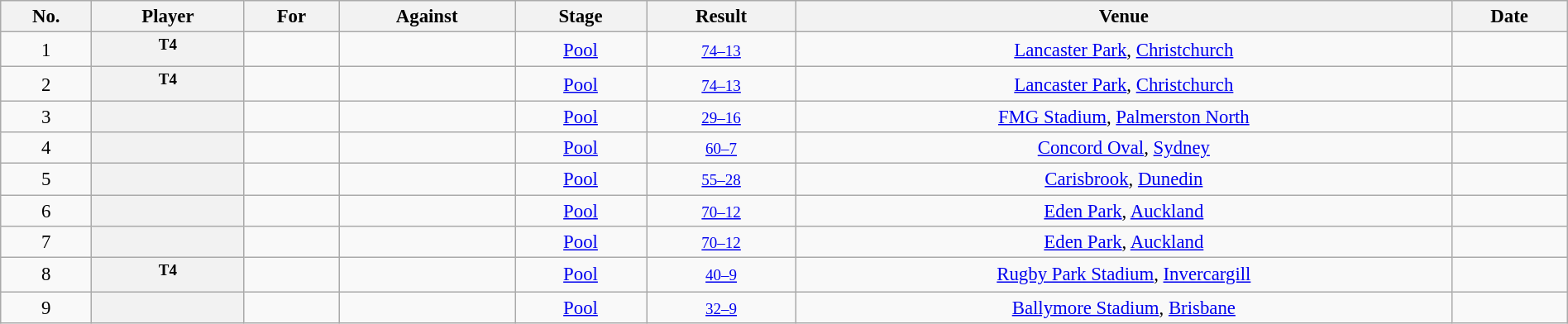<table class="wikitable sortable" style="text-align:center;width:100%;font-size:95%">
<tr>
<th scope=col>No.</th>
<th scope=col>Player</th>
<th scope=col>For</th>
<th scope=col>Against</th>
<th scope=col>Stage</th>
<th scope=col>Result</th>
<th scope=col>Venue</th>
<th scope=col>Date</th>
</tr>
<tr>
<td>1</td>
<th scope=row><sup>T4</sup></th>
<td></td>
<td></td>
<td><a href='#'>Pool</a></td>
<td align=center><small><a href='#'>74–13</a></small></td>
<td><a href='#'>Lancaster Park</a>, <a href='#'>Christchurch</a></td>
<td></td>
</tr>
<tr>
<td>2</td>
<th scope=row><sup>T4</sup></th>
<td></td>
<td></td>
<td><a href='#'>Pool</a></td>
<td align=center><small><a href='#'>74–13</a></small></td>
<td><a href='#'>Lancaster Park</a>, <a href='#'>Christchurch</a></td>
<td></td>
</tr>
<tr>
<td>3</td>
<th scope=row></th>
<td></td>
<td></td>
<td><a href='#'>Pool</a></td>
<td align=center><small><a href='#'>29–16</a></small></td>
<td><a href='#'>FMG Stadium</a>, <a href='#'>Palmerston North</a></td>
<td></td>
</tr>
<tr>
<td>4</td>
<th scope=row></th>
<td></td>
<td></td>
<td><a href='#'>Pool</a></td>
<td align=center><small><a href='#'>60–7</a></small></td>
<td><a href='#'>Concord Oval</a>, <a href='#'>Sydney</a></td>
<td></td>
</tr>
<tr>
<td>5</td>
<th scope=row></th>
<td></td>
<td></td>
<td><a href='#'>Pool</a></td>
<td align=center><small><a href='#'>55–28</a></small></td>
<td><a href='#'>Carisbrook</a>, <a href='#'>Dunedin</a></td>
<td></td>
</tr>
<tr>
<td>6</td>
<th scope=row></th>
<td></td>
<td></td>
<td><a href='#'>Pool</a></td>
<td align=center><small><a href='#'>70–12</a></small></td>
<td><a href='#'>Eden Park</a>, <a href='#'>Auckland</a></td>
<td></td>
</tr>
<tr>
<td>7</td>
<th scope=row></th>
<td></td>
<td></td>
<td><a href='#'>Pool</a></td>
<td align=center><small><a href='#'>70–12</a></small></td>
<td><a href='#'>Eden Park</a>, <a href='#'>Auckland</a></td>
<td></td>
</tr>
<tr>
<td>8</td>
<th scope=row><sup>T4</sup></th>
<td></td>
<td></td>
<td><a href='#'>Pool</a></td>
<td align=center><small><a href='#'>40–9</a></small></td>
<td><a href='#'>Rugby Park Stadium</a>, <a href='#'>Invercargill</a></td>
<td></td>
</tr>
<tr>
<td>9</td>
<th scope=row></th>
<td></td>
<td></td>
<td><a href='#'>Pool</a></td>
<td align=center><small><a href='#'>32–9</a></small></td>
<td><a href='#'>Ballymore Stadium</a>, <a href='#'>Brisbane</a></td>
<td></td>
</tr>
</table>
